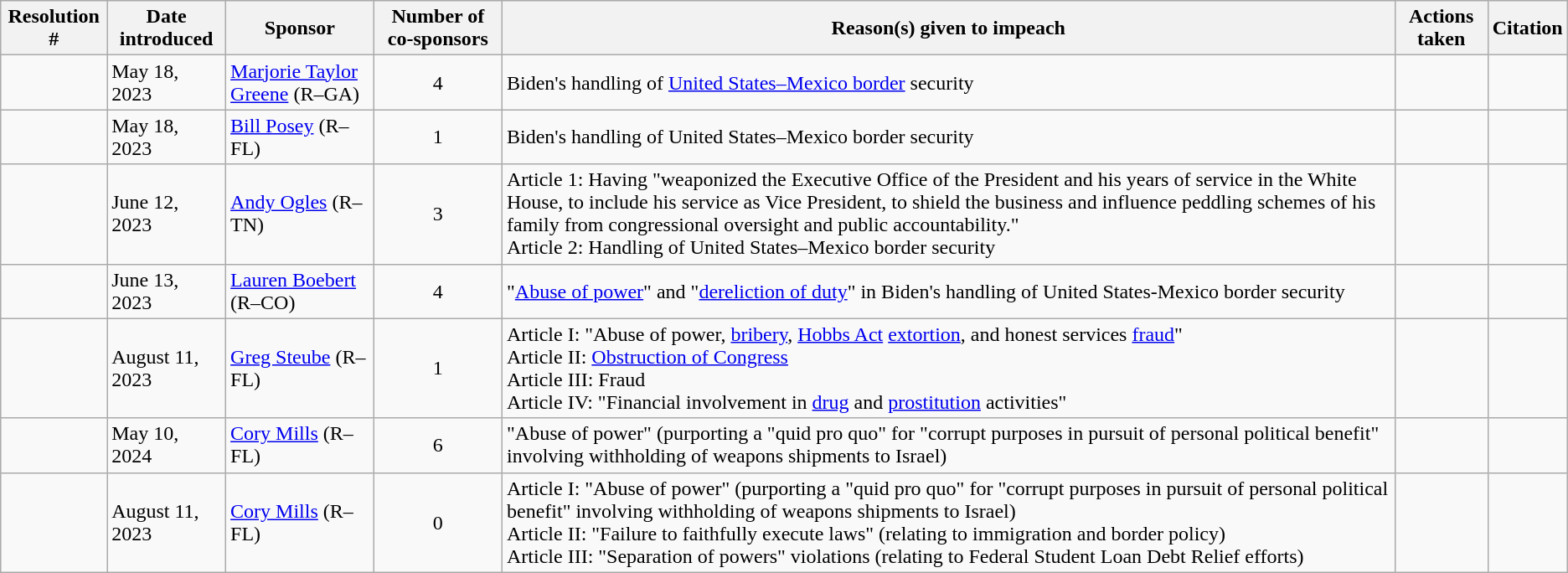<table class=wikitable>
<tr>
<th>Resolution #</th>
<th>Date introduced</th>
<th>Sponsor</th>
<th>Number of co-sponsors</th>
<th>Reason(s) given to impeach</th>
<th>Actions taken</th>
<th>Citation</th>
</tr>
<tr>
<td></td>
<td>May 18, 2023</td>
<td><a href='#'>Marjorie Taylor Greene</a> (R–GA)</td>
<td style="text-align: center">4</td>
<td>Biden's handling of <a href='#'>United States–Mexico border</a> security</td>
<td></td>
<td></td>
</tr>
<tr>
<td></td>
<td>May 18, 2023</td>
<td><a href='#'>Bill Posey</a> (R–FL)</td>
<td style="text-align: center">1</td>
<td>Biden's handling of United States–Mexico border security</td>
<td></td>
<td></td>
</tr>
<tr>
<td></td>
<td>June 12, 2023</td>
<td><a href='#'>Andy Ogles</a> (R–TN)</td>
<td style="text-align: center">3</td>
<td>Article 1: Having "weaponized the Executive Office of the President and his years of service in the White House, to include his service as Vice President, to shield the business and influence peddling schemes of his family from congressional oversight and public accountability."<br>Article 2: Handling of United States–Mexico border security</td>
<td></td>
<td></td>
</tr>
<tr>
<td></td>
<td>June 13, 2023</td>
<td><a href='#'>Lauren Boebert</a> (R–CO)</td>
<td style="text-align: center">4</td>
<td>"<a href='#'>Abuse of power</a>" and "<a href='#'>dereliction of duty</a>" in Biden's handling of United States-Mexico border security</td>
<td></td>
<td></td>
</tr>
<tr>
<td></td>
<td>August 11, 2023</td>
<td><a href='#'>Greg Steube</a> (R–FL)</td>
<td style="text-align: center">1</td>
<td>Article I: "Abuse of power, <a href='#'>bribery</a>, <a href='#'>Hobbs Act</a> <a href='#'>extortion</a>, and honest services <a href='#'>fraud</a>"<br>Article II: <a href='#'>Obstruction of Congress</a><br>Article III: Fraud<br>Article IV: "Financial involvement in <a href='#'>drug</a> and <a href='#'>prostitution</a> activities"</td>
<td></td>
<td></td>
</tr>
<tr>
<td></td>
<td>May 10, 2024</td>
<td><a href='#'>Cory Mills</a> (R–FL)</td>
<td style="text-align: center">6</td>
<td>"Abuse of power" (purporting a "quid pro quo" for "corrupt purposes in pursuit of personal political benefit" involving withholding of weapons shipments to Israel)</td>
<td></td>
<td></td>
</tr>
<tr>
<td></td>
<td>August 11, 2023</td>
<td><a href='#'>Cory Mills</a> (R–FL)</td>
<td style="text-align: center">0</td>
<td>Article I: "Abuse of power" (purporting a "quid pro quo" for "corrupt purposes in pursuit of personal political benefit" involving withholding of weapons shipments to Israel)<br>Article II: "Failure to faithfully execute laws" (relating to immigration and border policy)<br>Article III: "Separation of powers" violations (relating to Federal Student Loan Debt Relief efforts)</td>
<td></td>
<td></td>
</tr>
</table>
